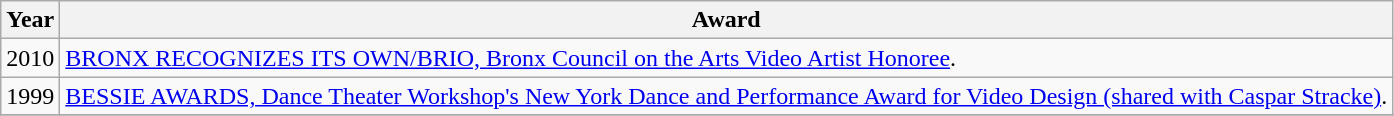<table class="wikitable">
<tr>
<th>Year</th>
<th>Award</th>
</tr>
<tr>
<td>2010</td>
<td><a href='#'>BRONX RECOGNIZES ITS OWN/BRIO, Bronx Council on the Arts Video Artist Honoree</a>.</td>
</tr>
<tr>
<td>1999</td>
<td><a href='#'>BESSIE AWARDS, Dance Theater Workshop's New York Dance and Performance Award for Video Design (shared with Caspar Stracke)</a>.</td>
</tr>
<tr>
</tr>
</table>
